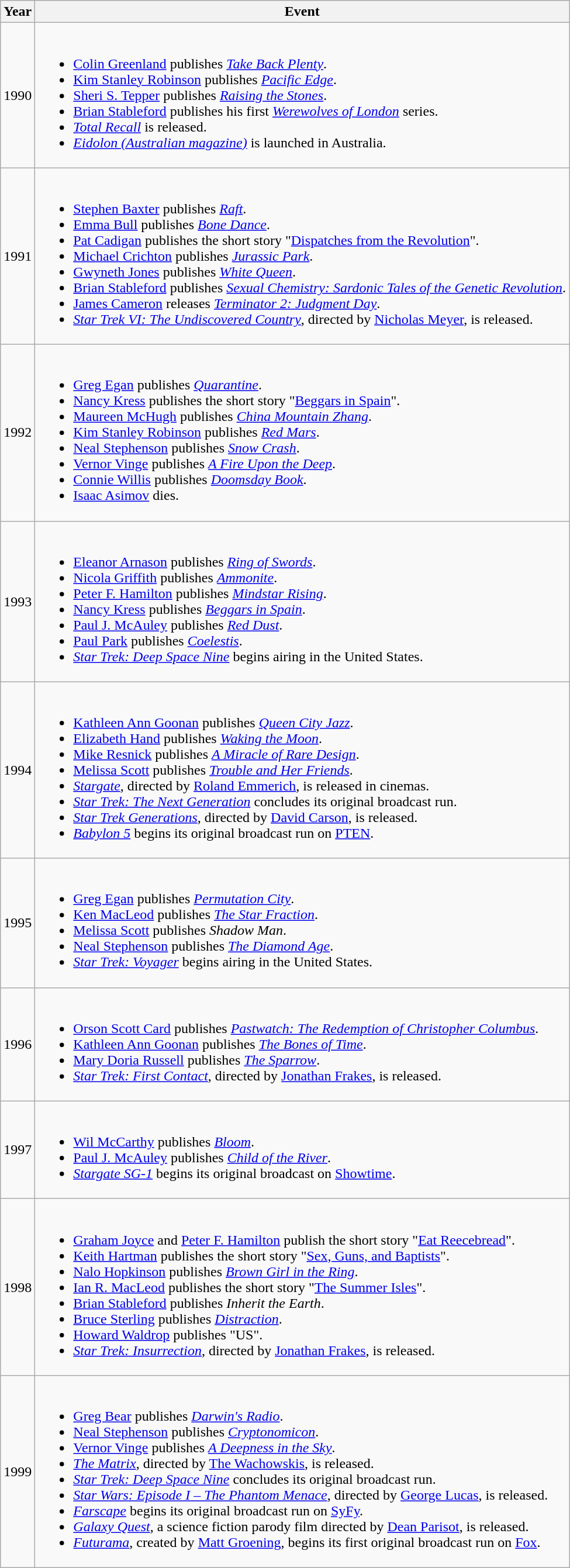<table class="wikitable">
<tr>
<th scope="col">Year</th>
<th scope="col">Event</th>
</tr>
<tr>
<td>1990</td>
<td><br><ul><li><a href='#'>Colin Greenland</a> publishes <em><a href='#'>Take Back Plenty</a></em>.</li><li><a href='#'>Kim Stanley Robinson</a> publishes <em><a href='#'>Pacific Edge</a></em>.</li><li><a href='#'>Sheri S. Tepper</a> publishes <em><a href='#'>Raising the Stones</a></em>.</li><li><a href='#'>Brian Stableford</a> publishes his first <em><a href='#'>Werewolves of London</a></em> series.</li><li><em><a href='#'>Total Recall</a></em> is released.</li><li><em><a href='#'>Eidolon (Australian magazine)</a></em> is launched in Australia.</li></ul></td>
</tr>
<tr>
<td>1991</td>
<td><br><ul><li><a href='#'>Stephen Baxter</a> publishes <em><a href='#'>Raft</a></em>.</li><li><a href='#'>Emma Bull</a> publishes <em><a href='#'>Bone Dance</a></em>.</li><li><a href='#'>Pat Cadigan</a> publishes the short story "<a href='#'>Dispatches from the Revolution</a>".</li><li><a href='#'>Michael Crichton</a> publishes <em><a href='#'>Jurassic Park</a></em>.</li><li><a href='#'>Gwyneth Jones</a> publishes <em><a href='#'>White Queen</a></em>.</li><li><a href='#'>Brian Stableford</a> publishes <em><a href='#'>Sexual Chemistry: Sardonic Tales of the Genetic Revolution</a></em>.</li><li><a href='#'>James Cameron</a> releases <em><a href='#'>Terminator 2: Judgment Day</a></em>.</li><li><em><a href='#'>Star Trek VI: The Undiscovered Country</a></em>, directed by <a href='#'>Nicholas Meyer</a>, is released.</li></ul></td>
</tr>
<tr>
<td>1992</td>
<td><br><ul><li><a href='#'>Greg Egan</a> publishes <em><a href='#'>Quarantine</a></em>.</li><li><a href='#'>Nancy Kress</a> publishes the short story "<a href='#'>Beggars in Spain</a>".</li><li><a href='#'>Maureen McHugh</a> publishes <em><a href='#'>China Mountain Zhang</a></em>.</li><li><a href='#'>Kim Stanley Robinson</a> publishes <em><a href='#'>Red Mars</a></em>.</li><li><a href='#'>Neal Stephenson</a> publishes <em><a href='#'>Snow Crash</a></em>.</li><li><a href='#'>Vernor Vinge</a> publishes <em><a href='#'>A Fire Upon the Deep</a></em>.</li><li><a href='#'>Connie Willis</a> publishes <em><a href='#'>Doomsday Book</a></em>.</li><li><a href='#'>Isaac Asimov</a> dies.</li></ul></td>
</tr>
<tr>
<td>1993</td>
<td><br><ul><li><a href='#'>Eleanor Arnason</a> publishes <em><a href='#'>Ring of Swords</a></em>.</li><li><a href='#'>Nicola Griffith</a> publishes <em><a href='#'>Ammonite</a></em>.</li><li><a href='#'>Peter F. Hamilton</a> publishes <em><a href='#'>Mindstar Rising</a></em>.</li><li><a href='#'>Nancy Kress</a> publishes <em><a href='#'>Beggars in Spain</a></em>.</li><li><a href='#'>Paul J. McAuley</a> publishes <em><a href='#'>Red Dust</a></em>.</li><li><a href='#'>Paul Park</a> publishes <em><a href='#'>Coelestis</a></em>.</li><li><em><a href='#'>Star Trek: Deep Space Nine</a></em> begins airing in the United States.</li></ul></td>
</tr>
<tr>
<td>1994</td>
<td><br><ul><li><a href='#'>Kathleen Ann Goonan</a> publishes <em><a href='#'>Queen City Jazz</a></em>.</li><li><a href='#'>Elizabeth Hand</a> publishes <em><a href='#'>Waking the Moon</a></em>.</li><li><a href='#'>Mike Resnick</a> publishes <em><a href='#'>A Miracle of Rare Design</a></em>.</li><li><a href='#'>Melissa Scott</a> publishes <em><a href='#'>Trouble and Her Friends</a></em>.</li><li><em><a href='#'>Stargate</a></em>, directed by <a href='#'>Roland Emmerich</a>, is released in cinemas.</li><li><em><a href='#'>Star Trek: The Next Generation</a></em> concludes its original broadcast run.</li><li><em><a href='#'>Star Trek Generations</a></em>, directed by <a href='#'>David Carson</a>, is released.</li><li><em><a href='#'>Babylon 5</a></em> begins its original broadcast run on <a href='#'>PTEN</a>.</li></ul></td>
</tr>
<tr>
<td>1995</td>
<td><br><ul><li><a href='#'>Greg Egan</a> publishes <em><a href='#'>Permutation City</a></em>.</li><li><a href='#'>Ken MacLeod</a> publishes <em><a href='#'>The Star Fraction</a></em>.</li><li><a href='#'>Melissa Scott</a> publishes <em>Shadow Man</em>.</li><li><a href='#'>Neal Stephenson</a> publishes <em><a href='#'>The Diamond Age</a></em>.</li><li><em><a href='#'>Star Trek: Voyager</a></em> begins airing in the United States.</li></ul></td>
</tr>
<tr>
<td>1996</td>
<td><br><ul><li><a href='#'>Orson Scott Card</a> publishes <em><a href='#'>Pastwatch: The Redemption of Christopher Columbus</a></em>.</li><li><a href='#'>Kathleen Ann Goonan</a> publishes <em><a href='#'>The Bones of Time</a></em>.</li><li><a href='#'>Mary Doria Russell</a> publishes <em><a href='#'>The Sparrow</a></em>.</li><li><em><a href='#'>Star Trek: First Contact</a></em>, directed by <a href='#'>Jonathan Frakes</a>, is released.</li></ul></td>
</tr>
<tr>
<td>1997</td>
<td><br><ul><li><a href='#'>Wil McCarthy</a> publishes <em><a href='#'>Bloom</a></em>.</li><li><a href='#'>Paul J. McAuley</a> publishes <em><a href='#'>Child of the River</a></em>.</li><li><em><a href='#'>Stargate SG-1</a></em> begins its original broadcast on <a href='#'>Showtime</a>.</li></ul></td>
</tr>
<tr>
<td>1998</td>
<td><br><ul><li><a href='#'>Graham Joyce</a> and <a href='#'>Peter F. Hamilton</a> publish the short story "<a href='#'>Eat Reecebread</a>".</li><li><a href='#'>Keith Hartman</a> publishes the short story "<a href='#'>Sex, Guns, and Baptists</a>".</li><li><a href='#'>Nalo Hopkinson</a> publishes <em><a href='#'>Brown Girl in the Ring</a></em>.</li><li><a href='#'>Ian R. MacLeod</a> publishes the short story "<a href='#'>The Summer Isles</a>".</li><li><a href='#'>Brian Stableford</a> publishes <em>Inherit the Earth</em>.</li><li><a href='#'>Bruce Sterling</a> publishes <em><a href='#'>Distraction</a></em>.</li><li><a href='#'>Howard Waldrop</a> publishes "US".</li><li><em><a href='#'>Star Trek: Insurrection</a></em>, directed by <a href='#'>Jonathan Frakes</a>, is released.</li></ul></td>
</tr>
<tr>
<td>1999</td>
<td><br><ul><li><a href='#'>Greg Bear</a> publishes <em><a href='#'>Darwin's Radio</a></em>.</li><li><a href='#'>Neal Stephenson</a> publishes <em><a href='#'>Cryptonomicon</a></em>.</li><li><a href='#'>Vernor Vinge</a> publishes <em><a href='#'>A Deepness in the Sky</a></em>.</li><li><em><a href='#'>The Matrix</a></em>, directed by <a href='#'>The Wachowskis</a>, is released.</li><li><em><a href='#'>Star Trek: Deep Space Nine</a></em> concludes its original broadcast run.</li><li><em><a href='#'>Star Wars: Episode I – The Phantom Menace</a></em>, directed by <a href='#'>George Lucas</a>, is released.</li><li><em><a href='#'>Farscape</a></em> begins its original broadcast run on <a href='#'>SyFy</a>.</li><li><em><a href='#'>Galaxy Quest</a></em>, a science fiction parody film directed by <a href='#'>Dean Parisot</a>, is released.</li><li><em><a href='#'>Futurama</a></em>, created by <a href='#'>Matt Groening</a>, begins its first original broadcast run on <a href='#'>Fox</a>.</li></ul></td>
</tr>
</table>
